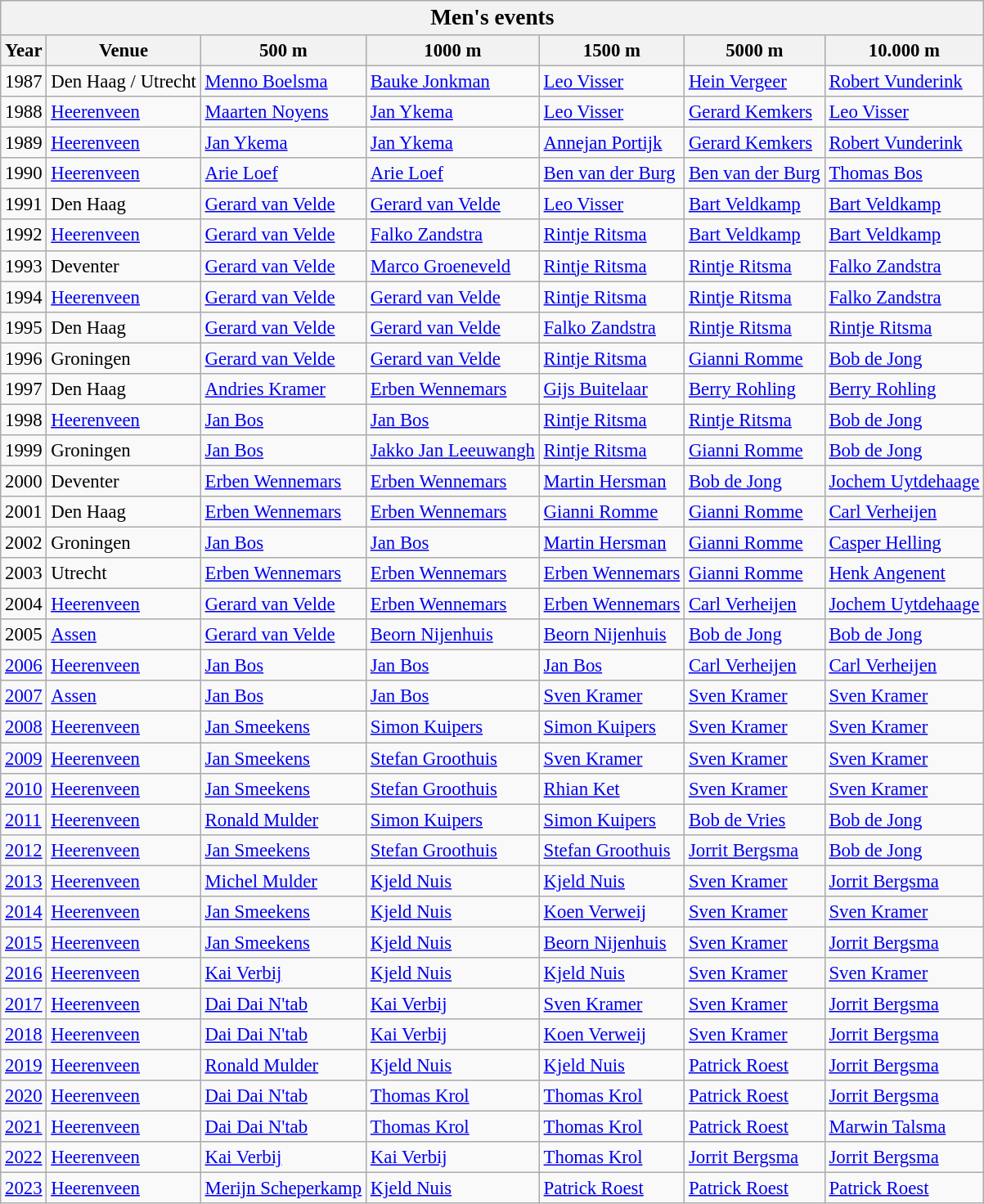<table class="wikitable" style="font-size:95%">
<tr>
<th colspan="7" style="text-align:center;"><big>Men's events</big></th>
</tr>
<tr>
<th>Year</th>
<th>Venue</th>
<th>500 m</th>
<th>1000 m</th>
<th>1500 m</th>
<th>5000 m</th>
<th>10.000 m</th>
</tr>
<tr>
<td>1987</td>
<td>Den Haag / Utrecht</td>
<td><a href='#'>Menno Boelsma</a></td>
<td><a href='#'>Bauke Jonkman</a></td>
<td><a href='#'>Leo Visser</a></td>
<td><a href='#'>Hein Vergeer</a></td>
<td><a href='#'>Robert Vunderink</a></td>
</tr>
<tr>
<td>1988</td>
<td><a href='#'>Heerenveen</a></td>
<td><a href='#'>Maarten Noyens</a></td>
<td><a href='#'>Jan Ykema</a></td>
<td><a href='#'>Leo Visser</a></td>
<td><a href='#'>Gerard Kemkers</a></td>
<td><a href='#'>Leo Visser</a></td>
</tr>
<tr>
<td>1989</td>
<td><a href='#'>Heerenveen</a></td>
<td><a href='#'>Jan Ykema</a></td>
<td><a href='#'>Jan Ykema</a></td>
<td><a href='#'>Annejan Portijk</a></td>
<td><a href='#'>Gerard Kemkers</a></td>
<td><a href='#'>Robert Vunderink</a></td>
</tr>
<tr>
<td>1990</td>
<td><a href='#'>Heerenveen</a></td>
<td><a href='#'>Arie Loef</a></td>
<td><a href='#'>Arie Loef</a></td>
<td><a href='#'>Ben van der Burg</a></td>
<td><a href='#'>Ben van der Burg</a></td>
<td><a href='#'>Thomas Bos</a></td>
</tr>
<tr>
<td>1991</td>
<td>Den Haag</td>
<td><a href='#'>Gerard van Velde</a></td>
<td><a href='#'>Gerard van Velde</a></td>
<td><a href='#'>Leo Visser</a></td>
<td><a href='#'>Bart Veldkamp</a></td>
<td><a href='#'>Bart Veldkamp</a></td>
</tr>
<tr>
<td>1992</td>
<td><a href='#'>Heerenveen</a></td>
<td><a href='#'>Gerard van Velde</a></td>
<td><a href='#'>Falko Zandstra</a></td>
<td><a href='#'>Rintje Ritsma</a></td>
<td><a href='#'>Bart Veldkamp</a></td>
<td><a href='#'>Bart Veldkamp</a></td>
</tr>
<tr>
<td>1993</td>
<td>Deventer</td>
<td><a href='#'>Gerard van Velde</a></td>
<td><a href='#'>Marco Groeneveld</a></td>
<td><a href='#'>Rintje Ritsma</a></td>
<td><a href='#'>Rintje Ritsma</a></td>
<td><a href='#'>Falko Zandstra</a></td>
</tr>
<tr>
<td>1994</td>
<td><a href='#'>Heerenveen</a></td>
<td><a href='#'>Gerard van Velde</a></td>
<td><a href='#'>Gerard van Velde</a></td>
<td><a href='#'>Rintje Ritsma</a></td>
<td><a href='#'>Rintje Ritsma</a></td>
<td><a href='#'>Falko Zandstra</a></td>
</tr>
<tr>
<td>1995</td>
<td>Den Haag</td>
<td><a href='#'>Gerard van Velde</a></td>
<td><a href='#'>Gerard van Velde</a></td>
<td><a href='#'>Falko Zandstra</a></td>
<td><a href='#'>Rintje Ritsma</a></td>
<td><a href='#'>Rintje Ritsma</a></td>
</tr>
<tr>
<td>1996</td>
<td>Groningen</td>
<td><a href='#'>Gerard van Velde</a></td>
<td><a href='#'>Gerard van Velde</a></td>
<td><a href='#'>Rintje Ritsma</a></td>
<td><a href='#'>Gianni Romme</a></td>
<td><a href='#'>Bob de Jong</a></td>
</tr>
<tr>
<td>1997</td>
<td>Den Haag</td>
<td><a href='#'>Andries Kramer</a></td>
<td><a href='#'>Erben Wennemars</a></td>
<td><a href='#'>Gijs Buitelaar</a></td>
<td><a href='#'>Berry Rohling</a></td>
<td><a href='#'>Berry Rohling</a></td>
</tr>
<tr>
<td>1998</td>
<td><a href='#'>Heerenveen</a></td>
<td><a href='#'>Jan Bos</a></td>
<td><a href='#'>Jan Bos</a></td>
<td><a href='#'>Rintje Ritsma</a></td>
<td><a href='#'>Rintje Ritsma</a></td>
<td><a href='#'>Bob de Jong</a></td>
</tr>
<tr>
<td>1999</td>
<td>Groningen</td>
<td><a href='#'>Jan Bos</a></td>
<td><a href='#'>Jakko Jan Leeuwangh</a></td>
<td><a href='#'>Rintje Ritsma</a></td>
<td><a href='#'>Gianni Romme</a></td>
<td><a href='#'>Bob de Jong</a></td>
</tr>
<tr>
<td>2000</td>
<td>Deventer</td>
<td><a href='#'>Erben Wennemars</a></td>
<td><a href='#'>Erben Wennemars</a></td>
<td><a href='#'>Martin Hersman</a></td>
<td><a href='#'>Bob de Jong</a></td>
<td><a href='#'>Jochem Uytdehaage</a></td>
</tr>
<tr>
<td>2001</td>
<td>Den Haag</td>
<td><a href='#'>Erben Wennemars</a></td>
<td><a href='#'>Erben Wennemars</a></td>
<td><a href='#'>Gianni Romme</a></td>
<td><a href='#'>Gianni Romme</a></td>
<td><a href='#'>Carl Verheijen</a></td>
</tr>
<tr>
<td>2002</td>
<td>Groningen</td>
<td><a href='#'>Jan Bos</a></td>
<td><a href='#'>Jan Bos</a></td>
<td><a href='#'>Martin Hersman</a></td>
<td><a href='#'>Gianni Romme</a></td>
<td><a href='#'>Casper Helling</a></td>
</tr>
<tr>
<td>2003</td>
<td>Utrecht</td>
<td><a href='#'>Erben Wennemars</a></td>
<td><a href='#'>Erben Wennemars</a></td>
<td><a href='#'>Erben Wennemars</a></td>
<td><a href='#'>Gianni Romme</a></td>
<td><a href='#'>Henk Angenent</a></td>
</tr>
<tr>
<td>2004</td>
<td><a href='#'>Heerenveen</a></td>
<td><a href='#'>Gerard van Velde</a></td>
<td><a href='#'>Erben Wennemars</a></td>
<td><a href='#'>Erben Wennemars</a></td>
<td><a href='#'>Carl Verheijen</a></td>
<td><a href='#'>Jochem Uytdehaage</a></td>
</tr>
<tr>
<td>2005</td>
<td><a href='#'>Assen</a></td>
<td><a href='#'>Gerard van Velde</a></td>
<td><a href='#'>Beorn Nijenhuis</a></td>
<td><a href='#'>Beorn Nijenhuis</a></td>
<td><a href='#'>Bob de Jong</a></td>
<td><a href='#'>Bob de Jong</a></td>
</tr>
<tr>
<td><a href='#'>2006</a></td>
<td><a href='#'>Heerenveen</a></td>
<td><a href='#'>Jan Bos</a></td>
<td><a href='#'>Jan Bos</a></td>
<td><a href='#'>Jan Bos</a></td>
<td><a href='#'>Carl Verheijen</a></td>
<td><a href='#'>Carl Verheijen</a></td>
</tr>
<tr>
<td><a href='#'>2007</a></td>
<td><a href='#'>Assen</a></td>
<td><a href='#'>Jan Bos</a></td>
<td><a href='#'>Jan Bos</a></td>
<td><a href='#'>Sven Kramer</a></td>
<td><a href='#'>Sven Kramer</a></td>
<td><a href='#'>Sven Kramer</a></td>
</tr>
<tr>
<td><a href='#'>2008</a></td>
<td><a href='#'>Heerenveen</a></td>
<td><a href='#'>Jan Smeekens</a></td>
<td><a href='#'>Simon Kuipers</a></td>
<td><a href='#'>Simon Kuipers</a></td>
<td><a href='#'>Sven Kramer</a></td>
<td><a href='#'>Sven Kramer</a></td>
</tr>
<tr>
<td><a href='#'>2009</a></td>
<td><a href='#'>Heerenveen</a></td>
<td><a href='#'>Jan Smeekens</a></td>
<td><a href='#'>Stefan Groothuis</a></td>
<td><a href='#'>Sven Kramer</a></td>
<td><a href='#'>Sven Kramer</a></td>
<td><a href='#'>Sven Kramer</a></td>
</tr>
<tr>
<td><a href='#'>2010</a></td>
<td><a href='#'>Heerenveen</a></td>
<td><a href='#'>Jan Smeekens</a></td>
<td><a href='#'>Stefan Groothuis</a></td>
<td><a href='#'>Rhian Ket</a></td>
<td><a href='#'>Sven Kramer</a></td>
<td><a href='#'>Sven Kramer</a></td>
</tr>
<tr>
<td><a href='#'>2011</a></td>
<td><a href='#'>Heerenveen</a></td>
<td><a href='#'>Ronald Mulder</a></td>
<td><a href='#'>Simon Kuipers</a></td>
<td><a href='#'>Simon Kuipers</a></td>
<td><a href='#'>Bob de Vries</a></td>
<td><a href='#'>Bob de Jong</a></td>
</tr>
<tr>
<td><a href='#'>2012</a></td>
<td><a href='#'>Heerenveen</a></td>
<td><a href='#'>Jan Smeekens</a></td>
<td><a href='#'>Stefan Groothuis</a></td>
<td><a href='#'>Stefan Groothuis</a></td>
<td><a href='#'>Jorrit Bergsma</a></td>
<td><a href='#'>Bob de Jong</a></td>
</tr>
<tr>
<td><a href='#'>2013</a></td>
<td><a href='#'>Heerenveen</a></td>
<td><a href='#'>Michel Mulder</a></td>
<td><a href='#'>Kjeld Nuis</a></td>
<td><a href='#'>Kjeld Nuis</a></td>
<td><a href='#'>Sven Kramer</a></td>
<td><a href='#'>Jorrit Bergsma</a></td>
</tr>
<tr>
<td><a href='#'>2014</a></td>
<td><a href='#'>Heerenveen</a></td>
<td><a href='#'>Jan Smeekens</a></td>
<td><a href='#'>Kjeld Nuis</a></td>
<td><a href='#'>Koen Verweij</a></td>
<td><a href='#'>Sven Kramer</a></td>
<td><a href='#'>Sven Kramer</a></td>
</tr>
<tr>
<td><a href='#'>2015</a></td>
<td><a href='#'>Heerenveen</a></td>
<td><a href='#'>Jan Smeekens</a></td>
<td><a href='#'>Kjeld Nuis</a></td>
<td><a href='#'>Beorn Nijenhuis</a></td>
<td><a href='#'>Sven Kramer</a></td>
<td><a href='#'>Jorrit Bergsma</a></td>
</tr>
<tr>
<td><a href='#'>2016</a></td>
<td><a href='#'>Heerenveen</a></td>
<td><a href='#'>Kai Verbij</a></td>
<td><a href='#'>Kjeld Nuis</a></td>
<td><a href='#'>Kjeld Nuis</a></td>
<td><a href='#'>Sven Kramer</a></td>
<td><a href='#'>Sven Kramer</a></td>
</tr>
<tr>
<td><a href='#'>2017</a></td>
<td><a href='#'>Heerenveen</a></td>
<td><a href='#'>Dai Dai N'tab</a></td>
<td><a href='#'>Kai Verbij</a></td>
<td><a href='#'>Sven Kramer</a></td>
<td><a href='#'>Sven Kramer</a></td>
<td><a href='#'>Jorrit Bergsma</a></td>
</tr>
<tr>
<td><a href='#'>2018</a></td>
<td><a href='#'>Heerenveen</a></td>
<td><a href='#'>Dai Dai N'tab</a></td>
<td><a href='#'>Kai Verbij</a></td>
<td><a href='#'>Koen Verweij</a></td>
<td><a href='#'>Sven Kramer</a></td>
<td><a href='#'>Jorrit Bergsma</a></td>
</tr>
<tr>
<td><a href='#'>2019</a></td>
<td><a href='#'>Heerenveen</a></td>
<td><a href='#'>Ronald Mulder</a></td>
<td><a href='#'>Kjeld Nuis</a></td>
<td><a href='#'>Kjeld Nuis</a></td>
<td><a href='#'>Patrick Roest</a></td>
<td><a href='#'>Jorrit Bergsma</a></td>
</tr>
<tr>
<td><a href='#'>2020</a></td>
<td><a href='#'>Heerenveen</a></td>
<td><a href='#'>Dai Dai N'tab</a></td>
<td><a href='#'>Thomas Krol</a></td>
<td><a href='#'>Thomas Krol</a></td>
<td><a href='#'>Patrick Roest</a></td>
<td><a href='#'>Jorrit Bergsma</a></td>
</tr>
<tr>
<td><a href='#'>2021</a></td>
<td><a href='#'>Heerenveen</a></td>
<td><a href='#'>Dai Dai N'tab</a></td>
<td><a href='#'>Thomas Krol</a></td>
<td><a href='#'>Thomas Krol</a></td>
<td><a href='#'>Patrick Roest</a></td>
<td><a href='#'>Marwin Talsma</a></td>
</tr>
<tr>
<td><a href='#'>2022</a></td>
<td><a href='#'>Heerenveen</a></td>
<td><a href='#'>Kai Verbij</a></td>
<td><a href='#'>Kai Verbij</a></td>
<td><a href='#'>Thomas Krol</a></td>
<td><a href='#'>Jorrit Bergsma</a></td>
<td><a href='#'>Jorrit Bergsma</a></td>
</tr>
<tr>
<td><a href='#'>2023</a></td>
<td><a href='#'>Heerenveen</a></td>
<td><a href='#'>Merijn Scheperkamp</a></td>
<td><a href='#'>Kjeld Nuis</a></td>
<td><a href='#'>Patrick Roest</a></td>
<td><a href='#'>Patrick Roest</a></td>
<td><a href='#'>Patrick Roest</a></td>
</tr>
</table>
